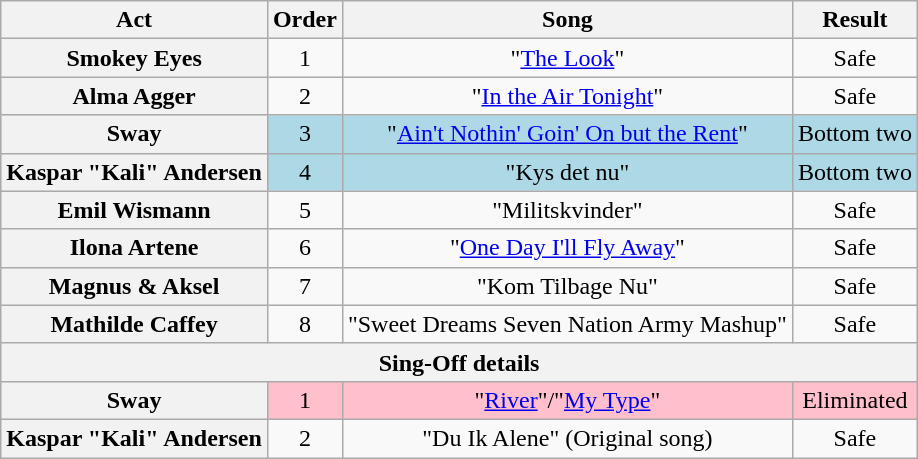<table class="wikitable plainrowheaders" style="text-align:center;">
<tr>
<th scope="col">Act</th>
<th scope="col">Order</th>
<th scope="col">Song</th>
<th scope="col">Result</th>
</tr>
<tr>
<th scope=row>Smokey Eyes</th>
<td>1</td>
<td>"<a href='#'>The Look</a>"</td>
<td>Safe</td>
</tr>
<tr>
<th scope=row>Alma Agger</th>
<td>2</td>
<td>"<a href='#'>In the Air Tonight</a>"</td>
<td>Safe</td>
</tr>
<tr style="background:lightblue">
<th scope=row>Sway</th>
<td>3</td>
<td>"<a href='#'>Ain't Nothin' Goin' On but the Rent</a>"</td>
<td>Bottom two</td>
</tr>
<tr style="background:lightblue">
<th scope=row>Kaspar "Kali" Andersen</th>
<td>4</td>
<td>"Kys det nu"</td>
<td>Bottom two</td>
</tr>
<tr>
<th scope=row>Emil Wismann</th>
<td>5</td>
<td>"Militskvinder"</td>
<td>Safe</td>
</tr>
<tr>
<th scope=row>Ilona Artene</th>
<td>6</td>
<td>"<a href='#'>One Day I'll Fly Away</a>"</td>
<td>Safe</td>
</tr>
<tr>
<th scope=row>Magnus & Aksel</th>
<td>7</td>
<td>"Kom Tilbage Nu"</td>
<td>Safe</td>
</tr>
<tr>
<th scope=row>Mathilde Caffey</th>
<td>8</td>
<td>"Sweet Dreams Seven Nation Army Mashup"</td>
<td>Safe</td>
</tr>
<tr>
<th colspan="4">Sing-Off details</th>
</tr>
<tr style="background:pink">
<th scope="row">Sway</th>
<td>1</td>
<td>"<a href='#'>River</a>"/"<a href='#'>My Type</a>"</td>
<td>Eliminated</td>
</tr>
<tr>
<th scope="row">Kaspar "Kali" Andersen</th>
<td>2</td>
<td>"Du Ik Alene" (Original song)</td>
<td>Safe</td>
</tr>
</table>
